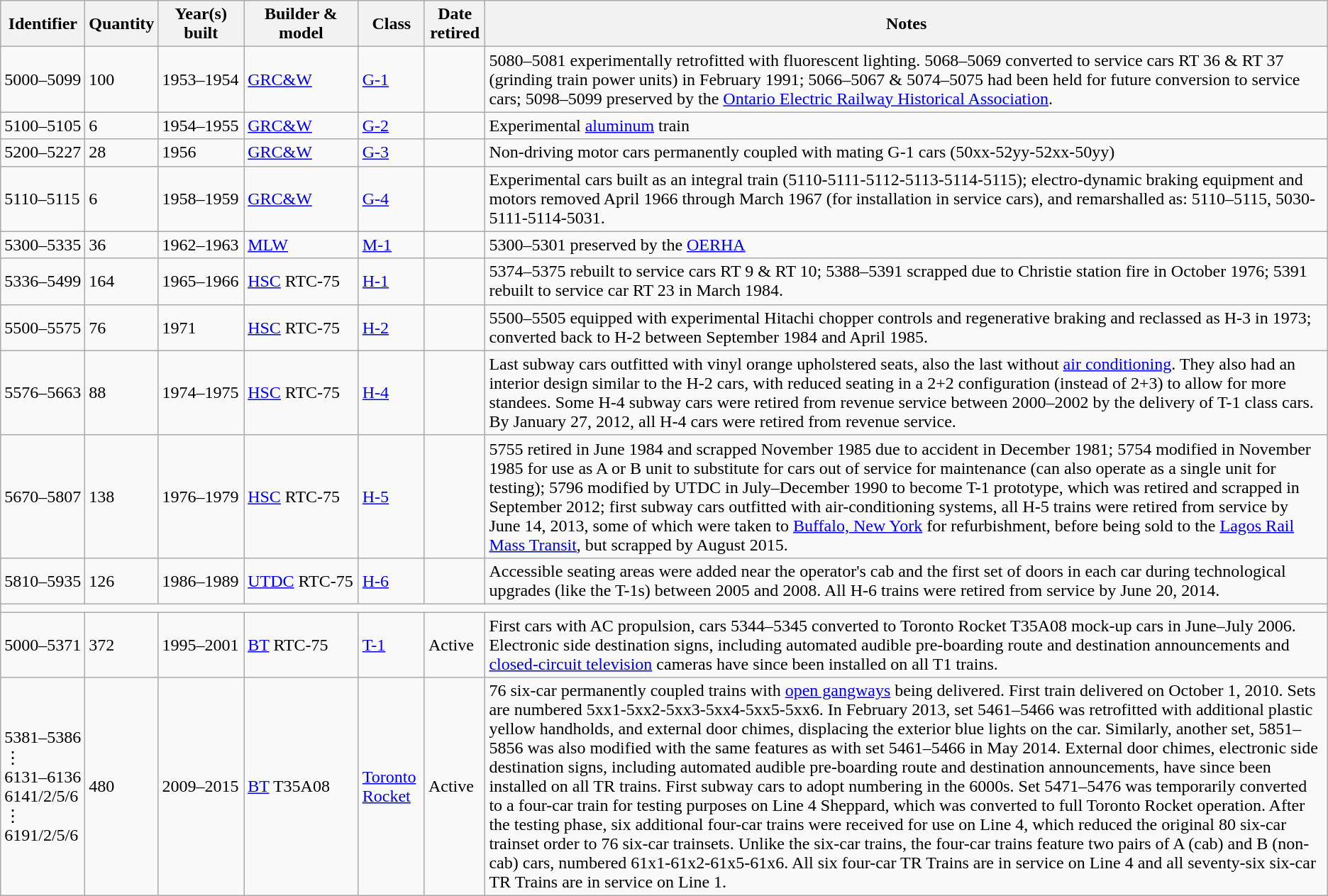<table class="wikitable sortable">
<tr>
<th>Identifier</th>
<th>Quantity</th>
<th>Year(s) built</th>
<th>Builder & model</th>
<th>Class</th>
<th>Date retired</th>
<th>Notes</th>
</tr>
<tr>
<td>5000–5099</td>
<td>100</td>
<td>1953–1954</td>
<td><a href='#'>GRC&W</a></td>
<td><a href='#'>G-1</a></td>
<td></td>
<td>5080–5081 experimentally retrofitted with fluorescent lighting. 5068–5069 converted to service cars RT 36 & RT 37 (grinding train power units) in February 1991; 5066–5067 & 5074–5075 had been held for future conversion to service cars; 5098–5099 preserved by the <a href='#'>Ontario Electric Railway Historical Association</a>.</td>
</tr>
<tr>
<td>5100–5105</td>
<td>6</td>
<td>1954–1955</td>
<td><a href='#'>GRC&W</a></td>
<td><a href='#'>G-2</a></td>
<td></td>
<td>Experimental <a href='#'>aluminum</a> train</td>
</tr>
<tr>
<td>5200–5227</td>
<td>28</td>
<td>1956</td>
<td><a href='#'>GRC&W</a></td>
<td><a href='#'>G-3</a></td>
<td></td>
<td>Non-driving motor cars permanently coupled with mating G-1 cars (50xx-52yy-52xx-50yy)</td>
</tr>
<tr>
<td>5110–5115</td>
<td>6</td>
<td>1958–1959</td>
<td><a href='#'>GRC&W</a></td>
<td><a href='#'>G-4</a></td>
<td></td>
<td>Experimental cars built as an integral train (5110-5111-5112-5113-5114-5115); electro-dynamic braking equipment and motors removed April 1966 through March 1967 (for installation in service cars), and remarshalled as: 5110–5115, 5030-5111-5114-5031.</td>
</tr>
<tr>
<td>5300–5335</td>
<td>36</td>
<td>1962–1963</td>
<td><a href='#'>MLW</a></td>
<td><a href='#'>M-1</a></td>
<td></td>
<td>5300–5301 preserved by the <a href='#'>OERHA</a></td>
</tr>
<tr>
<td>5336–5499</td>
<td>164</td>
<td>1965–1966</td>
<td><a href='#'>HSC</a> RTC-75</td>
<td><a href='#'>H-1</a></td>
<td></td>
<td>5374–5375 rebuilt to service cars RT 9 & RT 10; 5388–5391 scrapped due to Christie station fire in October 1976; 5391 rebuilt to service car RT 23 in March 1984.</td>
</tr>
<tr>
<td>5500–5575</td>
<td>76</td>
<td>1971</td>
<td><a href='#'>HSC</a> RTC-75</td>
<td><a href='#'>H-2</a></td>
<td nowrap></td>
<td>5500–5505 equipped with experimental Hitachi chopper controls and regenerative braking and reclassed as H-3 in 1973; converted back to H-2 between September 1984 and April 1985.</td>
</tr>
<tr>
<td>5576–5663</td>
<td>88</td>
<td>1974–1975</td>
<td><a href='#'>HSC</a> RTC-75</td>
<td><a href='#'>H-4</a></td>
<td></td>
<td>Last subway cars outfitted with vinyl orange upholstered seats, also the last without <a href='#'>air conditioning</a>. They also had an interior design similar to the H-2 cars, with reduced seating in a 2+2 configuration (instead of 2+3) to allow for more standees.  Some H-4 subway cars were retired from revenue service between 2000–2002 by the delivery of T-1 class cars.  By January 27, 2012, all H-4 cars were retired from revenue service.</td>
</tr>
<tr>
<td>5670–5807</td>
<td>138</td>
<td>1976–1979</td>
<td><a href='#'>HSC</a> RTC-75</td>
<td><a href='#'>H-5</a></td>
<td></td>
<td>5755 retired in June 1984 and scrapped November 1985 due to accident in December 1981; 5754 modified in November 1985 for use as A or B unit to substitute for cars out of service for maintenance (can also operate as a single unit for testing); 5796 modified by UTDC in July–December 1990 to become T-1 prototype, which was retired and scrapped in September 2012; first subway cars outfitted with air-conditioning systems, all H-5 trains were retired from service by June 14, 2013, some of which were taken to <a href='#'>Buffalo, New York</a> for refurbishment, before being sold to the <a href='#'>Lagos Rail Mass Transit</a>, but scrapped by August 2015.</td>
</tr>
<tr>
<td>5810–5935</td>
<td>126</td>
<td>1986–1989</td>
<td nowrap><a href='#'>UTDC</a> RTC-75</td>
<td><a href='#'>H-6</a></td>
<td></td>
<td>Accessible seating areas were added near the operator's cab and the first set of doors in each car during technological upgrades (like the T-1s) between 2005 and 2008.  All H-6 trains were retired from service by June 20, 2014.</td>
</tr>
<tr>
<td colspan=7></td>
</tr>
<tr>
<td>5000–5371</td>
<td>372</td>
<td>1995–2001</td>
<td><a href='#'>BT</a> RTC-75</td>
<td><a href='#'>T-1</a></td>
<td>Active</td>
<td>First cars with AC propulsion,  cars 5344–5345 converted to Toronto Rocket T35A08 mock-up cars in June–July 2006. Electronic side destination signs, including automated audible pre-boarding route and destination announcements and <a href='#'>closed-circuit television</a> cameras have since been installed on all T1 trains.</td>
</tr>
<tr>
<td nowrap>5381–5386<br>⋮<br>6131–6136<br>6141/2/5/6<br>⋮<br>6191/2/5/6</td>
<td>480</td>
<td nowrap>2009–2015</td>
<td><a href='#'>BT</a> T35A08</td>
<td><a href='#'>Toronto Rocket</a></td>
<td>Active</td>
<td>76 six-car permanently coupled trains with <a href='#'>open gangways</a> being delivered. First train delivered on October 1, 2010. Sets are numbered 5xx1-5xx2-5xx3-5xx4-5xx5-5xx6. In February 2013, set 5461–5466 was retrofitted with additional plastic yellow handholds, and external door chimes, displacing the exterior blue lights on the car. Similarly, another set, 5851–5856 was also modified with the same features as with set 5461–5466 in May 2014.  External door chimes, electronic side destination signs, including automated audible pre-boarding route and destination announcements, have since been installed on all TR trains. First subway cars to adopt numbering in the 6000s. Set 5471–5476 was temporarily converted to a four-car train for testing purposes on Line 4 Sheppard, which was converted to full Toronto Rocket operation. After the testing phase, six additional four-car trains were received for use on Line 4, which reduced the original 80 six-car trainset order to 76 six-car trainsets. Unlike the six-car trains, the four-car trains feature two pairs of A (cab) and B (non-cab) cars, numbered 61x1-61x2-61x5-61x6. All six four-car TR Trains are in service on Line 4 and all seventy-six six-car TR Trains are in service on Line 1.</td>
</tr>
</table>
